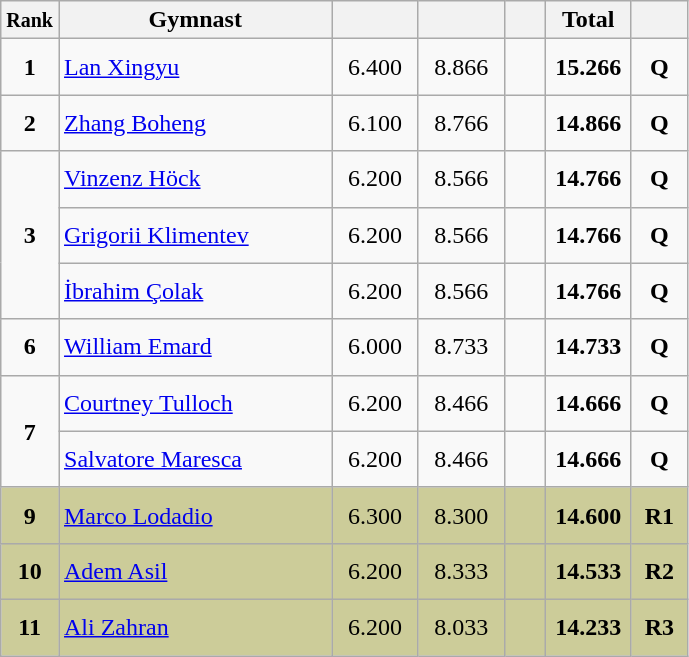<table class="wikitable sortable" style="text-align:center;">
<tr>
<th scope="col" style="width:15px;"><small>Rank</small></th>
<th scope="col" style="width:175px;">Gymnast</th>
<th scope="col" style="width:50px;"><small></small></th>
<th scope="col" style="width:50px;"><small></small></th>
<th scope="col" style="width:20px;"><small></small></th>
<th scope="col" style="width:50px;">Total</th>
<th scope="col" style="width:30px;"><small></small></th>
</tr>
<tr>
<td scope="row" style="text-align:center"><strong>1</strong></td>
<td style="height:30px; text-align:left;"> <a href='#'>Lan Xingyu</a></td>
<td>6.400</td>
<td>8.866</td>
<td></td>
<td><strong>15.266</strong></td>
<td><strong>Q</strong></td>
</tr>
<tr>
<td scope="row" style="text-align:center"><strong>2</strong></td>
<td style="height:30px; text-align:left;"> <a href='#'>Zhang Boheng</a></td>
<td>6.100</td>
<td>8.766</td>
<td></td>
<td><strong>14.866</strong></td>
<td><strong>Q</strong></td>
</tr>
<tr>
<td rowspan=3 scope="row" style="text-align:center"><strong>3</strong></td>
<td style="height:30px; text-align:left;"> <a href='#'>Vinzenz Höck</a></td>
<td>6.200</td>
<td>8.566</td>
<td></td>
<td><strong>14.766</strong></td>
<td><strong>Q</strong></td>
</tr>
<tr>
<td style="height:30px; text-align:left;"> <a href='#'>Grigorii Klimentev</a></td>
<td>6.200</td>
<td>8.566</td>
<td></td>
<td><strong>14.766</strong></td>
<td><strong>Q</strong></td>
</tr>
<tr>
<td style="height:30px; text-align:left;"> <a href='#'>İbrahim Çolak</a></td>
<td>6.200</td>
<td>8.566</td>
<td></td>
<td><strong>14.766</strong></td>
<td><strong>Q</strong></td>
</tr>
<tr>
<td scope="row" style="text-align:center"><strong>6</strong></td>
<td style="height:30px; text-align:left;"> <a href='#'>William Emard</a></td>
<td>6.000</td>
<td>8.733</td>
<td></td>
<td><strong>14.733</strong></td>
<td><strong>Q</strong></td>
</tr>
<tr>
<td rowspan=2 scope="row" style="text-align:center"><strong>7</strong></td>
<td style="height:30px; text-align:left;"> <a href='#'>Courtney Tulloch</a></td>
<td>6.200</td>
<td>8.466</td>
<td></td>
<td><strong>14.666</strong></td>
<td><strong>Q</strong></td>
</tr>
<tr>
<td style="height:30px; text-align:left;"> <a href='#'>Salvatore Maresca</a></td>
<td>6.200</td>
<td>8.466</td>
<td></td>
<td><strong>14.666</strong></td>
<td><strong>Q</strong></td>
</tr>
<tr style="background:#cccc99;">
<td scope="row" style="text-align:center"><strong>9</strong></td>
<td style="height:30px; text-align:left;"> <a href='#'>Marco Lodadio</a></td>
<td>6.300</td>
<td>8.300</td>
<td></td>
<td><strong>14.600</strong></td>
<td><strong>R1</strong></td>
</tr>
<tr style="background:#cccc99;">
<td scope="row" style="text-align:center"><strong>10</strong></td>
<td style="height:30px; text-align:left;"> <a href='#'>Adem Asil</a></td>
<td>6.200</td>
<td>8.333</td>
<td></td>
<td><strong>14.533</strong></td>
<td><strong>R2</strong></td>
</tr>
<tr style="background:#cccc99;">
<td scope="row" style="text-align:center"><strong>11</strong></td>
<td style="height:30px; text-align:left;"> <a href='#'>Ali Zahran</a></td>
<td>6.200</td>
<td>8.033</td>
<td></td>
<td><strong>14.233</strong></td>
<td><strong>R3</strong></td>
</tr>
</table>
